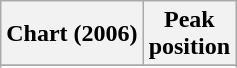<table class="wikitable sortable">
<tr>
<th>Chart (2006)</th>
<th>Peak<br>position</th>
</tr>
<tr>
</tr>
<tr>
</tr>
<tr>
</tr>
</table>
